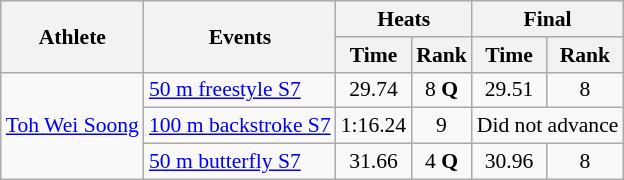<table class=wikitable style="font-size:90%">
<tr>
<th rowspan="2">Athlete</th>
<th rowspan="2">Events</th>
<th colspan="2">Heats</th>
<th colspan="2">Final</th>
</tr>
<tr>
<th>Time</th>
<th>Rank</th>
<th>Time</th>
<th>Rank</th>
</tr>
<tr align=center>
<td align=left rowspan=4><a href='#'>Toh Wei Soong</a></td>
<td align=left><a href='#'>50 m freestyle S7</a></td>
<td>29.74</td>
<td>8 <strong>Q</strong></td>
<td>29.51</td>
<td>8</td>
</tr>
<tr align=center>
<td align=left><a href='#'>100 m backstroke S7</a></td>
<td>1:16.24</td>
<td>9</td>
<td colspan=2>Did not advance</td>
</tr>
<tr align=center>
<td align=left><a href='#'>50 m butterfly S7</a></td>
<td>31.66</td>
<td>4 <strong>Q</strong></td>
<td>30.96</td>
<td>8</td>
</tr>
</table>
